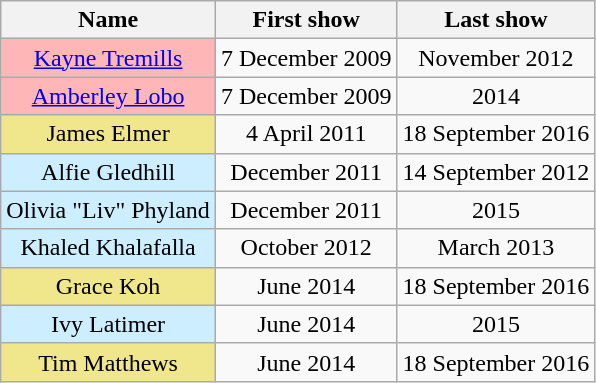<table class="wikitable" style="text-align:center">
<tr>
<th>Name</th>
<th>First show</th>
<th>Last show</th>
</tr>
<tr>
<td style="background:#FFB6B6"><a href='#'>Kayne Tremills</a></td>
<td>7 December 2009</td>
<td>November 2012</td>
</tr>
<tr>
<td style="background:#FFB6B6;"><a href='#'>Amberley Lobo</a></td>
<td>7 December 2009</td>
<td>2014</td>
</tr>
<tr>
<td style="background:#F0E68C;">James Elmer</td>
<td>4 April 2011</td>
<td>18 September 2016</td>
</tr>
<tr>
<td style="background:#cef;">Alfie Gledhill</td>
<td>December 2011</td>
<td>14 September 2012</td>
</tr>
<tr>
<td style="background:#cef;">Olivia "Liv" Phyland</td>
<td>December 2011</td>
<td>2015</td>
</tr>
<tr>
<td style="background:#cef;">Khaled Khalafalla</td>
<td>October 2012</td>
<td>March 2013</td>
</tr>
<tr>
<td style="background:#F0E68C;">Grace Koh</td>
<td>June 2014</td>
<td>18 September 2016</td>
</tr>
<tr>
<td style="background:#cef;">Ivy Latimer</td>
<td>June 2014</td>
<td>2015</td>
</tr>
<tr>
<td style="background:#F0E68C;">Tim Matthews</td>
<td>June 2014</td>
<td>18 September 2016</td>
</tr>
</table>
